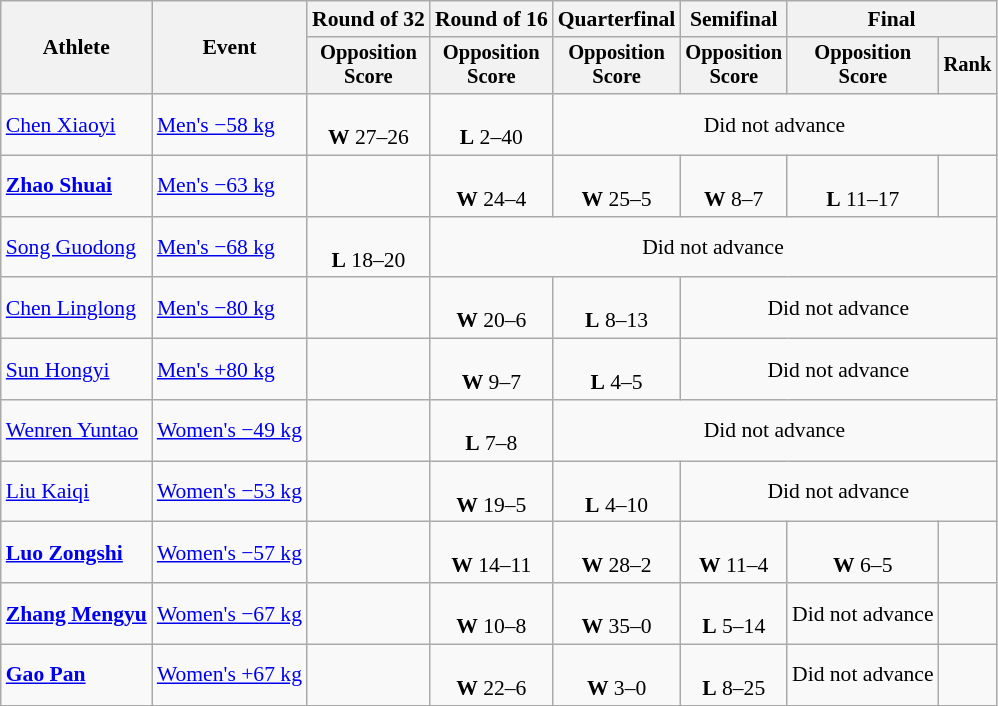<table class=wikitable style=font-size:90%;text-align:center>
<tr>
<th rowspan=2>Athlete</th>
<th rowspan=2>Event</th>
<th>Round of 32</th>
<th>Round of 16</th>
<th>Quarterfinal</th>
<th>Semifinal</th>
<th colspan=2>Final</th>
</tr>
<tr style=font-size:95%>
<th>Opposition<br>Score</th>
<th>Opposition<br>Score</th>
<th>Opposition<br>Score</th>
<th>Opposition<br>Score</th>
<th>Opposition<br>Score</th>
<th>Rank</th>
</tr>
<tr>
<td align=left><a href='#'>Chen Xiaoyi</a></td>
<td align=left><a href='#'>Men's −58 kg</a></td>
<td><br><strong>W</strong> 27–26</td>
<td><br><strong>L</strong> 2–40</td>
<td colspan=4>Did not advance</td>
</tr>
<tr>
<td align=left><strong><a href='#'>Zhao Shuai</a></strong></td>
<td align=left><a href='#'>Men's −63 kg</a></td>
<td></td>
<td><br><strong>W</strong> 24–4</td>
<td><br><strong>W</strong> 25–5</td>
<td><br><strong>W</strong> 8–7</td>
<td><br><strong>L</strong> 11–17</td>
<td></td>
</tr>
<tr>
<td align=left><a href='#'>Song Guodong</a></td>
<td align=left><a href='#'>Men's −68 kg</a></td>
<td><br><strong>L</strong> 18–20</td>
<td colspan=5>Did not advance</td>
</tr>
<tr>
<td align=left><a href='#'>Chen Linglong</a></td>
<td align=left><a href='#'>Men's −80 kg</a></td>
<td></td>
<td><br><strong>W</strong> 20–6</td>
<td><br><strong>L</strong> 8–13</td>
<td colspan=3>Did not advance</td>
</tr>
<tr>
<td align=left><a href='#'>Sun Hongyi</a></td>
<td align=left><a href='#'>Men's +80 kg</a></td>
<td></td>
<td><br><strong>W</strong> 9–7</td>
<td><br><strong>L</strong> 4–5</td>
<td colspan=3>Did not advance</td>
</tr>
<tr>
<td align=left><a href='#'>Wenren Yuntao</a></td>
<td align=left><a href='#'>Women's −49 kg</a></td>
<td></td>
<td><br><strong>L</strong> 7–8</td>
<td colspan=4>Did not advance</td>
</tr>
<tr>
<td align=left><a href='#'>Liu Kaiqi</a></td>
<td align=left><a href='#'>Women's −53 kg</a></td>
<td></td>
<td><br><strong>W</strong> 19–5</td>
<td><br><strong>L</strong> 4–10</td>
<td colspan=3>Did not advance</td>
</tr>
<tr>
<td align=left><strong><a href='#'>Luo Zongshi</a></strong></td>
<td align=left><a href='#'>Women's −57 kg</a></td>
<td></td>
<td><br><strong>W</strong> 14–11</td>
<td><br><strong>W</strong> 28–2</td>
<td><br><strong>W</strong> 11–4</td>
<td><br><strong>W</strong> 6–5</td>
<td></td>
</tr>
<tr>
<td align=left><strong><a href='#'>Zhang Mengyu</a></strong></td>
<td align=left><a href='#'>Women's −67 kg</a></td>
<td></td>
<td><br><strong>W</strong> 10–8</td>
<td><br><strong>W</strong> 35–0</td>
<td><br><strong>L</strong> 5–14</td>
<td>Did not advance</td>
<td></td>
</tr>
<tr>
<td align=left><strong><a href='#'>Gao Pan</a></strong></td>
<td align=left><a href='#'>Women's +67 kg</a></td>
<td></td>
<td><br><strong>W</strong> 22–6</td>
<td><br><strong>W</strong> 3–0</td>
<td><br><strong>L</strong> 8–25</td>
<td>Did not advance</td>
<td></td>
</tr>
</table>
